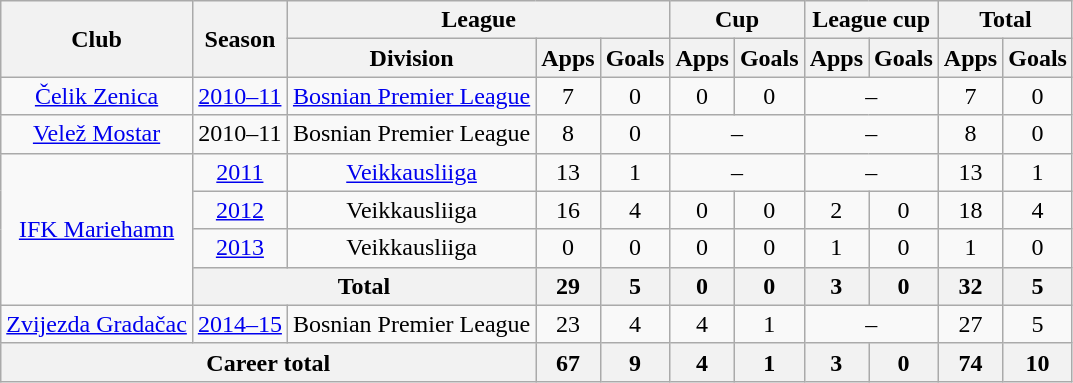<table class="wikitable" style="text-align:center">
<tr>
<th rowspan="2">Club</th>
<th rowspan="2">Season</th>
<th colspan="3">League</th>
<th colspan="2">Cup</th>
<th colspan="2">League cup</th>
<th colspan="2">Total</th>
</tr>
<tr>
<th>Division</th>
<th>Apps</th>
<th>Goals</th>
<th>Apps</th>
<th>Goals</th>
<th>Apps</th>
<th>Goals</th>
<th>Apps</th>
<th>Goals</th>
</tr>
<tr>
<td><a href='#'>Čelik Zenica</a></td>
<td><a href='#'>2010–11</a></td>
<td><a href='#'>Bosnian Premier League</a></td>
<td>7</td>
<td>0</td>
<td>0</td>
<td>0</td>
<td colspan=2>–</td>
<td>7</td>
<td>0</td>
</tr>
<tr>
<td><a href='#'>Velež Mostar</a></td>
<td>2010–11</td>
<td>Bosnian Premier League</td>
<td>8</td>
<td>0</td>
<td colspan=2>–</td>
<td colspan=2>–</td>
<td>8</td>
<td>0</td>
</tr>
<tr>
<td rowspan=4><a href='#'>IFK Mariehamn</a></td>
<td><a href='#'>2011</a></td>
<td><a href='#'>Veikkausliiga</a></td>
<td>13</td>
<td>1</td>
<td colspan=2>–</td>
<td colspan=2>–</td>
<td>13</td>
<td>1</td>
</tr>
<tr>
<td><a href='#'>2012</a></td>
<td>Veikkausliiga</td>
<td>16</td>
<td>4</td>
<td>0</td>
<td>0</td>
<td>2</td>
<td>0</td>
<td>18</td>
<td>4</td>
</tr>
<tr>
<td><a href='#'>2013</a></td>
<td>Veikkausliiga</td>
<td>0</td>
<td>0</td>
<td>0</td>
<td>0</td>
<td>1</td>
<td>0</td>
<td>1</td>
<td>0</td>
</tr>
<tr>
<th colspan=2>Total</th>
<th>29</th>
<th>5</th>
<th>0</th>
<th>0</th>
<th>3</th>
<th>0</th>
<th>32</th>
<th>5</th>
</tr>
<tr>
<td><a href='#'>Zvijezda Gradačac</a></td>
<td><a href='#'>2014–15</a></td>
<td>Bosnian Premier League</td>
<td>23</td>
<td>4</td>
<td>4</td>
<td>1</td>
<td colspan=2>–</td>
<td>27</td>
<td>5</td>
</tr>
<tr>
<th colspan="3">Career total</th>
<th>67</th>
<th>9</th>
<th>4</th>
<th>1</th>
<th>3</th>
<th>0</th>
<th>74</th>
<th>10</th>
</tr>
</table>
